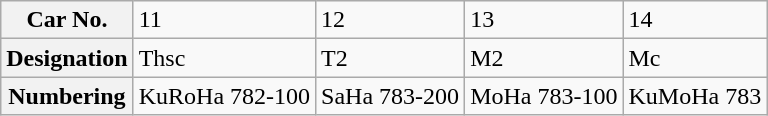<table class="wikitable">
<tr>
<th>Car No.</th>
<td>11</td>
<td>12</td>
<td>13</td>
<td>14</td>
</tr>
<tr>
<th>Designation</th>
<td>Thsc</td>
<td>T2</td>
<td>M2</td>
<td>Mc</td>
</tr>
<tr>
<th>Numbering</th>
<td>KuRoHa 782-100</td>
<td>SaHa 783-200</td>
<td>MoHa 783-100</td>
<td>KuMoHa 783</td>
</tr>
</table>
